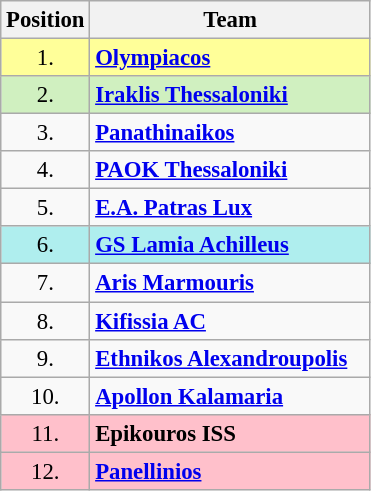<table class="wikitable" style="text-align: center; font-size:95%">
<tr>
<th width="44">Position</th>
<th width="180">Team</th>
</tr>
<tr bgcolor="FFFF99">
<td>1.</td>
<td align="left"><strong><a href='#'>Olympiacos</a></strong></td>
</tr>
<tr bgcolor="D0F0C0">
<td>2.</td>
<td align="left"><strong><a href='#'>Iraklis Thessaloniki</a></strong></td>
</tr>
<tr>
<td>3.</td>
<td align="left"><strong><a href='#'>Panathinaikos</a></strong></td>
</tr>
<tr>
<td>4.</td>
<td align="left"><strong><a href='#'>PAOK Thessaloniki</a></strong></td>
</tr>
<tr>
<td>5.</td>
<td align="left"><strong><a href='#'>E.A. Patras Lux</a></strong></td>
</tr>
<tr bgcolor="afeeee">
<td>6.</td>
<td align="left"><strong><a href='#'>GS Lamia Achilleus</a></strong></td>
</tr>
<tr>
<td>7.</td>
<td align="left"><strong><a href='#'>Aris Marmouris</a></strong></td>
</tr>
<tr>
<td>8.</td>
<td align="left"><strong><a href='#'>Kifissia AC</a></strong></td>
</tr>
<tr>
<td>9.</td>
<td align="left"><strong><a href='#'>Ethnikos Alexandroupolis</a></strong></td>
</tr>
<tr>
<td>10.</td>
<td align="left"><strong><a href='#'>Apollon Kalamaria</a></strong></td>
</tr>
<tr bgcolor="ffc0cb">
<td>11.</td>
<td align="left"><strong>Epikouros ISS</strong></td>
</tr>
<tr bgcolor="ffc0cb">
<td>12.</td>
<td align="left"><strong><a href='#'>Panellinios</a></strong></td>
</tr>
</table>
